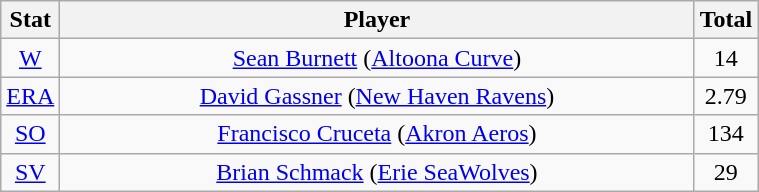<table class="wikitable" width="40%" style="text-align:center;">
<tr>
<th width="5%">Stat</th>
<th width="150%">Player</th>
<th width="5%">Total</th>
</tr>
<tr>
<td><a href='#'>W</a></td>
<td><a href='#'>Sean Burnett</a> (<a href='#'>Altoona Curve</a>)</td>
<td>14</td>
</tr>
<tr>
<td><a href='#'>ERA</a></td>
<td><a href='#'>David Gassner</a> (<a href='#'>New Haven Ravens</a>)</td>
<td>2.79</td>
</tr>
<tr>
<td><a href='#'>SO</a></td>
<td><a href='#'>Francisco Cruceta</a> (<a href='#'>Akron Aeros</a>)</td>
<td>134</td>
</tr>
<tr>
<td><a href='#'>SV</a></td>
<td><a href='#'>Brian Schmack</a> (<a href='#'>Erie SeaWolves</a>)</td>
<td>29</td>
</tr>
</table>
